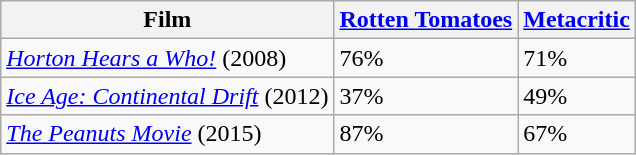<table class="wikitable sortable">
<tr>
<th>Film</th>
<th><a href='#'>Rotten Tomatoes</a></th>
<th><a href='#'>Metacritic</a></th>
</tr>
<tr>
<td><em><a href='#'>Horton Hears a Who!</a></em> (2008)</td>
<td>76%</td>
<td>71%</td>
</tr>
<tr>
<td><em><a href='#'>Ice Age: Continental Drift</a></em> (2012)</td>
<td>37%</td>
<td>49%</td>
</tr>
<tr>
<td><em><a href='#'>The Peanuts Movie</a></em> (2015)</td>
<td>87%</td>
<td>67%</td>
</tr>
</table>
